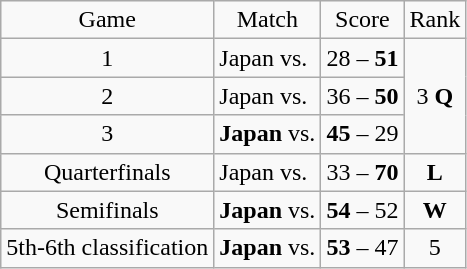<table class="wikitable">
<tr>
<td style="text-align:center;">Game</td>
<td style="text-align:center;">Match</td>
<td style="text-align:center;">Score</td>
<td style="text-align:center;">Rank</td>
</tr>
<tr>
<td style="text-align:center;">1</td>
<td>Japan vs. <strong></strong></td>
<td style="text-align:center;">28 – <strong>51</strong></td>
<td rowspan="3" style="text-align:center;">3 <strong>Q</strong></td>
</tr>
<tr>
<td style="text-align:center;">2</td>
<td>Japan vs. <strong></strong></td>
<td style="text-align:center;">36 – <strong>50</strong></td>
</tr>
<tr>
<td style="text-align:center;">3</td>
<td><strong>Japan</strong> vs. </td>
<td style="text-align:center;"><strong>45</strong> – 29</td>
</tr>
<tr>
<td style="text-align:center;">Quarterfinals</td>
<td>Japan vs. <strong></strong></td>
<td style="text-align:center;">33 – <strong>70</strong></td>
<td style="text-align:center;"><strong>L</strong></td>
</tr>
<tr>
<td style="text-align:center;">Semifinals</td>
<td><strong>Japan</strong> vs. </td>
<td style="text-align:center;"><strong>54</strong> – 52</td>
<td style="text-align:center;"><strong>W</strong></td>
</tr>
<tr>
<td style="text-align:center;">5th-6th classification</td>
<td><strong>Japan</strong> vs. </td>
<td style="text-align:center;"><strong>53</strong> – 47</td>
<td style="text-align:center;">5</td>
</tr>
</table>
